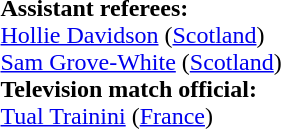<table width=100% style="font-size: 100%">
<tr>
<td><br>
<br><strong>Assistant referees:</strong>
<br><a href='#'>Hollie Davidson</a> (<a href='#'>Scotland</a>)
<br><a href='#'>Sam Grove-White</a> (<a href='#'>Scotland</a>)
<br><strong>Television match official:</strong>
<br><a href='#'>Tual Trainini</a> (<a href='#'>France</a>)</td>
</tr>
</table>
